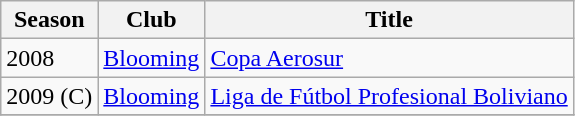<table class="wikitable">
<tr>
<th>Season</th>
<th>Club</th>
<th>Title</th>
</tr>
<tr>
<td>2008</td>
<td><a href='#'>Blooming</a></td>
<td><a href='#'>Copa Aerosur</a></td>
</tr>
<tr>
<td>2009 (C)</td>
<td><a href='#'>Blooming</a></td>
<td><a href='#'>Liga de Fútbol Profesional Boliviano</a></td>
</tr>
<tr>
</tr>
</table>
